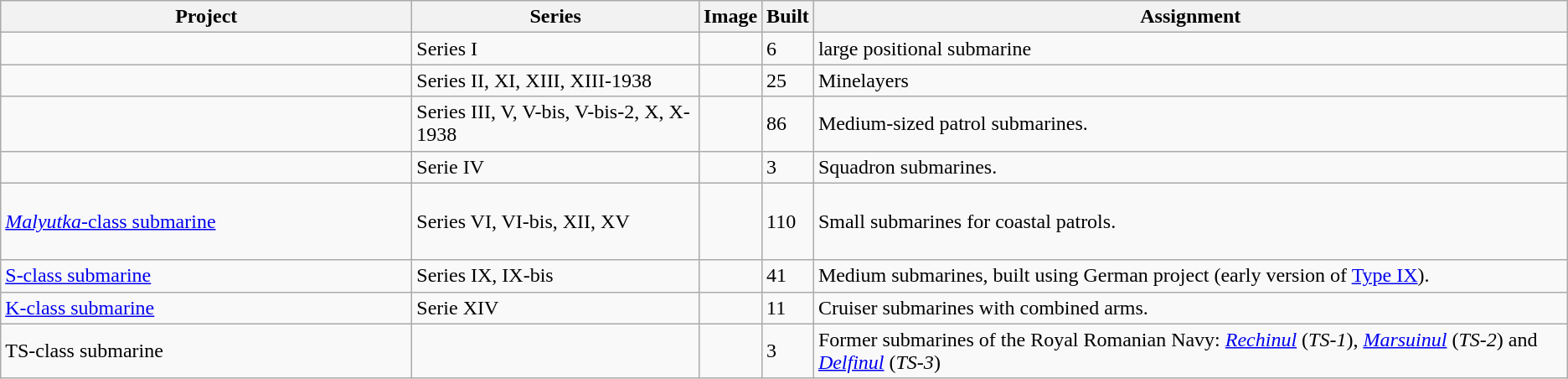<table class="wikitable">
<tr>
<th style="width: 20em">Project</th>
<th>Series</th>
<th>Image</th>
<th>Built</th>
<th>Assignment</th>
</tr>
<tr>
<td></td>
<td>Series I</td>
<td></td>
<td>6</td>
<td>large positional submarine</td>
</tr>
<tr>
<td></td>
<td>Series II, XI, XIII, XIII-1938</td>
<td><br>


</td>
<td>25</td>
<td>Minelayers</td>
</tr>
<tr>
<td></td>
<td>Series III, V, V-bis, V-bis-2, X, X-1938</td>
<td><br>



</td>
<td>86</td>
<td>Medium-sized patrol submarines.</td>
</tr>
<tr>
<td></td>
<td>Serie IV</td>
<td><br></td>
<td>3</td>
<td>Squadron submarines.</td>
</tr>
<tr>
<td><a href='#'><em>Malyutka</em>-class submarine</a></td>
<td>Series VI, VI-bis, XII, XV</td>
<td><br><br><br></td>
<td>110</td>
<td>Small submarines for coastal patrols.</td>
</tr>
<tr>
<td><a href='#'>S-class submarine</a></td>
<td>Series IX, IX-bis</td>
<td></td>
<td>41</td>
<td>Medium submarines, built using German project (early version of <a href='#'>Type IX</a>).</td>
</tr>
<tr>
<td><a href='#'>K-class submarine</a></td>
<td>Serie XIV</td>
<td></td>
<td>11</td>
<td>Cruiser submarines with combined arms.</td>
</tr>
<tr>
<td>TS-class submarine</td>
<td></td>
<td></td>
<td>3</td>
<td>Former submarines of the Royal Romanian Navy: <a href='#'><em>Rechinul</em></a> (<em>TS-1</em>), <a href='#'><em>Marsuinul</em></a> (<em>TS-2</em>) and <a href='#'><em>Delfinul</em></a> (<em>TS-3</em>)</td>
</tr>
</table>
